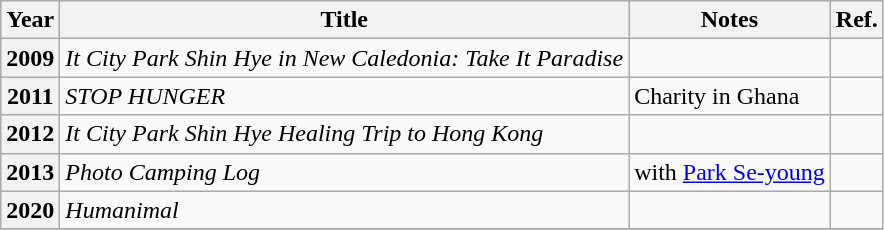<table class="wikitable sortable plainrowheaders">
<tr>
<th>Year</th>
<th>Title</th>
<th class="unsortable">Notes</th>
<th class="unsortable">Ref.</th>
</tr>
<tr>
<th scope="row">2009</th>
<td><em>It City Park Shin Hye in New Caledonia: Take It Paradise</em></td>
<td></td>
<td style="text-align:center"></td>
</tr>
<tr>
<th scope="row">2011</th>
<td><em>STOP HUNGER</em></td>
<td>Charity in Ghana</td>
<td style="text-align:center"></td>
</tr>
<tr>
<th scope="row">2012</th>
<td><em>It City Park Shin Hye Healing Trip to Hong Kong</em></td>
<td></td>
<td style="text-align:center"></td>
</tr>
<tr>
<th scope="row">2013</th>
<td><em>Photo Camping Log</em></td>
<td>with <a href='#'>Park Se-young</a></td>
<td style="text-align:center"></td>
</tr>
<tr>
<th scope="row">2020</th>
<td><em>Humanimal</em></td>
<td></td>
<td style="text-align:center"></td>
</tr>
<tr>
</tr>
</table>
